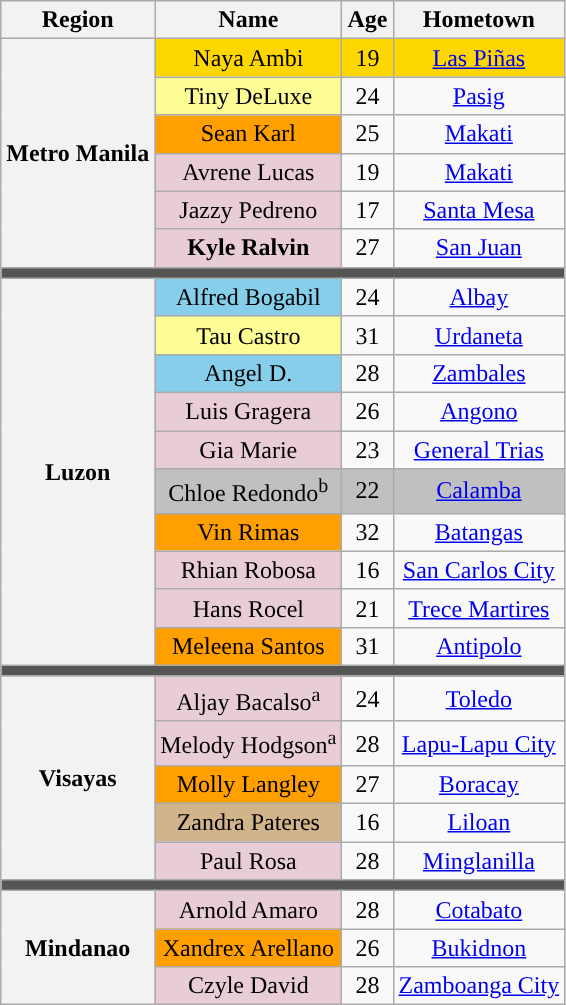<table class="wikitable plainrowheaders" style="text-align:center;">
<tr>
<th>Region</th>
<th>Name</th>
<th>Age</th>
<th>Hometown</th>
</tr>
<tr>
<th rowspan="6">Metro Manila</th>
<td style="background:gold;">Naya Ambi</td>
<td style="background:gold;">19</td>
<td style="background:gold;"><a href='#'>Las Piñas</a></td>
</tr>
<tr>
<td style="background:#FDFD96;">Tiny DeLuxe</td>
<td>24</td>
<td><a href='#'>Pasig</a></td>
</tr>
<tr>
<td style="background:#FF9F00;">Sean Karl</td>
<td>25</td>
<td><a href='#'>Makati</a></td>
</tr>
<tr>
<td style="background:#E8CCD7;">Avrene Lucas</td>
<td>19</td>
<td><a href='#'>Makati</a></td>
</tr>
<tr>
<td style="background:#E8CCD7;">Jazzy Pedreno</td>
<td>17</td>
<td><a href='#'>Santa Mesa</a></td>
</tr>
<tr>
<td style="background:#E8CCD7;"><strong>Kyle Ralvin</strong></td>
<td>27</td>
<td><a href='#'>San Juan</a></td>
</tr>
<tr>
<td colspan="4" style="background:#555;"></td>
</tr>
<tr>
<th rowspan="10"><strong>Luzon</strong></th>
<td style="background:skyblue;">Alfred Bogabil</td>
<td>24</td>
<td><a href='#'>Albay</a></td>
</tr>
<tr>
<td style="background:#FDFD96;">Tau Castro</td>
<td>31</td>
<td><a href='#'>Urdaneta</a></td>
</tr>
<tr>
<td style="background:skyblue;">Angel D.</td>
<td>28</td>
<td><a href='#'>Zambales</a></td>
</tr>
<tr>
<td style="background:#E8CCD7;">Luis Gragera</td>
<td>26</td>
<td><a href='#'>Angono</a></td>
</tr>
<tr>
<td style="background:#E8CCD7;">Gia Marie</td>
<td>23</td>
<td><a href='#'>General Trias</a></td>
</tr>
<tr>
<td style="background:silver;">Chloe Redondo<sup>b</sup></td>
<td style="background:silver;">22</td>
<td style="background:silver;"><a href='#'>Calamba</a></td>
</tr>
<tr>
<td style="background:#FF9F00;">Vin Rimas</td>
<td>32</td>
<td><a href='#'>Batangas</a></td>
</tr>
<tr>
<td style="background:#E8CCD7;">Rhian Robosa</td>
<td>16</td>
<td><a href='#'>San Carlos City</a></td>
</tr>
<tr>
<td style="background:#E8CCD7;">Hans Rocel</td>
<td>21</td>
<td><a href='#'>Trece Martires</a></td>
</tr>
<tr>
<td style="background:#FF9F00;">Meleena Santos</td>
<td>31</td>
<td><a href='#'>Antipolo</a></td>
</tr>
<tr>
<td colspan="4" style="background:#555;"></td>
</tr>
<tr>
<th rowspan="5"><strong>Visayas</strong></th>
<td style="background:#E8CCD7;">Aljay Bacalso<sup>a</sup></td>
<td>24</td>
<td><a href='#'>Toledo</a></td>
</tr>
<tr>
<td style="background:#E8CCD7;">Melody Hodgson<sup>a</sup></td>
<td>28</td>
<td><a href='#'>Lapu-Lapu City</a></td>
</tr>
<tr>
<td style="background:#FF9F00;">Molly Langley</td>
<td>27</td>
<td><a href='#'>Boracay</a></td>
</tr>
<tr>
<td style="background:tan;">Zandra Pateres</td>
<td>16</td>
<td><a href='#'>Liloan</a></td>
</tr>
<tr>
<td style="background:#E8CCD7;">Paul Rosa</td>
<td>28</td>
<td><a href='#'>Minglanilla</a></td>
</tr>
<tr>
<td colspan="4" style="background:#555;"></td>
</tr>
<tr>
<th rowspan="3"><strong>Mindanao</strong></th>
<td style="background:#E8CCD7;">Arnold Amaro</td>
<td>28</td>
<td><a href='#'>Cotabato</a></td>
</tr>
<tr>
<td style="background:#FF9F00;">Xandrex Arellano</td>
<td>26</td>
<td><a href='#'>Bukidnon</a></td>
</tr>
<tr>
<td style="background:#E8CCD7;">Czyle David</td>
<td>28</td>
<td><a href='#'>Zamboanga City</a></td>
</tr>
</table>
